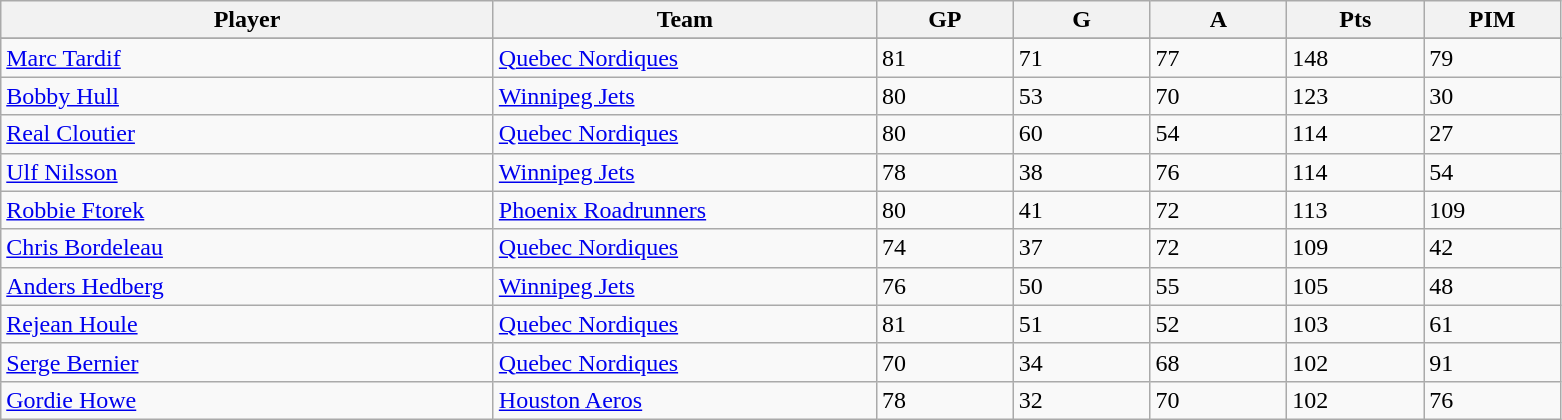<table class="wikitable sortable">
<tr>
<th bgcolor="#DDDDFF" width="18%">Player</th>
<th bgcolor="#DDDDFF" width="14%">Team</th>
<th bgcolor="#DDDDFF" width="5%">GP</th>
<th bgcolor="#DDDDFF" width="5%">G</th>
<th bgcolor="#DDDDFF" width="5%">A</th>
<th bgcolor="#DDDDFF" width="5%">Pts</th>
<th bgcolor="#DDDDFF" width="5%">PIM</th>
</tr>
<tr>
</tr>
<tr>
<td align="left"><a href='#'>Marc Tardif</a></td>
<td><a href='#'>Quebec Nordiques</a></td>
<td>81</td>
<td>71</td>
<td>77</td>
<td>148</td>
<td>79</td>
</tr>
<tr>
<td align="left"><a href='#'>Bobby Hull</a></td>
<td><a href='#'>Winnipeg Jets</a></td>
<td>80</td>
<td>53</td>
<td>70</td>
<td>123</td>
<td>30</td>
</tr>
<tr>
<td align="left"><a href='#'>Real Cloutier</a></td>
<td><a href='#'>Quebec Nordiques</a></td>
<td>80</td>
<td>60</td>
<td>54</td>
<td>114</td>
<td>27</td>
</tr>
<tr>
<td align="left"><a href='#'>Ulf Nilsson</a></td>
<td><a href='#'>Winnipeg Jets</a></td>
<td>78</td>
<td>38</td>
<td>76</td>
<td>114</td>
<td>54</td>
</tr>
<tr>
<td align="left"><a href='#'>Robbie Ftorek</a></td>
<td><a href='#'>Phoenix Roadrunners</a></td>
<td>80</td>
<td>41</td>
<td>72</td>
<td>113</td>
<td>109</td>
</tr>
<tr>
<td align="left"><a href='#'>Chris Bordeleau</a></td>
<td><a href='#'>Quebec Nordiques</a></td>
<td>74</td>
<td>37</td>
<td>72</td>
<td>109</td>
<td>42</td>
</tr>
<tr>
<td align="left"><a href='#'>Anders Hedberg</a></td>
<td><a href='#'>Winnipeg Jets</a></td>
<td>76</td>
<td>50</td>
<td>55</td>
<td>105</td>
<td>48</td>
</tr>
<tr>
<td align="left"><a href='#'>Rejean Houle</a></td>
<td><a href='#'>Quebec Nordiques</a></td>
<td>81</td>
<td>51</td>
<td>52</td>
<td>103</td>
<td>61</td>
</tr>
<tr>
<td align="left"><a href='#'>Serge Bernier</a></td>
<td><a href='#'>Quebec Nordiques</a></td>
<td>70</td>
<td>34</td>
<td>68</td>
<td>102</td>
<td>91</td>
</tr>
<tr>
<td align="left"><a href='#'>Gordie Howe</a></td>
<td><a href='#'>Houston Aeros</a></td>
<td>78</td>
<td>32</td>
<td>70</td>
<td>102</td>
<td>76</td>
</tr>
</table>
